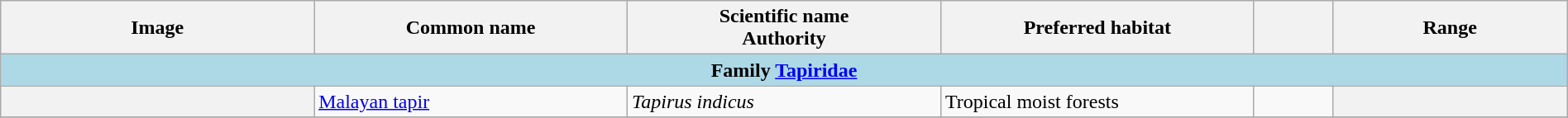<table width=100% class="wikitable unsortable plainrowheaders">
<tr>
<th width="20%" style="text-align: center;">Image</th>
<th width="20%">Common name</th>
<th width="20%">Scientific name<br>Authority</th>
<th width="20%">Preferred habitat</th>
<th width="5%"></th>
<th width="15%">Range</th>
</tr>
<tr>
<td style="text-align:center;background:lightblue;" colspan=6><strong>Family <a href='#'>Tapiridae</a></strong></td>
</tr>
<tr>
<th style="text-align: center;"></th>
<td><a href='#'>Malayan tapir</a></td>
<td><em>Tapirus indicus</em><br></td>
<td>Tropical moist forests</td>
<td><br></td>
<th style="text-align: center;"></th>
</tr>
<tr>
</tr>
</table>
